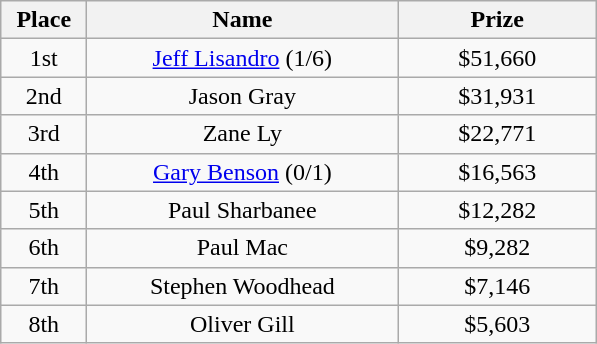<table class="wikitable">
<tr>
<th width="50">Place</th>
<th width="200">Name</th>
<th width="125">Prize</th>
</tr>
<tr>
<td align = "center">1st</td>
<td align = "center"><a href='#'>Jeff Lisandro</a> (1/6)</td>
<td align = "center">$51,660</td>
</tr>
<tr>
<td align = "center">2nd</td>
<td align = "center">Jason Gray</td>
<td align = "center">$31,931</td>
</tr>
<tr>
<td align = "center">3rd</td>
<td align = "center">Zane Ly</td>
<td align = "center">$22,771</td>
</tr>
<tr>
<td align = "center">4th</td>
<td align = "center"><a href='#'>Gary Benson</a> (0/1)</td>
<td align = "center">$16,563</td>
</tr>
<tr>
<td align = "center">5th</td>
<td align = "center">Paul Sharbanee</td>
<td align = "center">$12,282</td>
</tr>
<tr>
<td align = "center">6th</td>
<td align = "center">Paul Mac</td>
<td align = "center">$9,282</td>
</tr>
<tr>
<td align = "center">7th</td>
<td align = "center">Stephen Woodhead</td>
<td align = "center">$7,146</td>
</tr>
<tr>
<td align = "center">8th</td>
<td align = "center">Oliver Gill</td>
<td align = "center">$5,603</td>
</tr>
</table>
